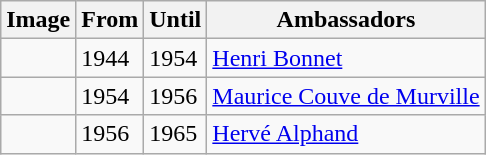<table class="wikitable centre">
<tr>
<th>Image</th>
<th>From</th>
<th>Until</th>
<th>Ambassadors</th>
</tr>
<tr>
<td></td>
<td>1944</td>
<td>1954</td>
<td><a href='#'>Henri Bonnet</a></td>
</tr>
<tr>
<td></td>
<td>1954</td>
<td>1956</td>
<td><a href='#'>Maurice Couve de Murville</a></td>
</tr>
<tr>
<td></td>
<td>1956</td>
<td>1965</td>
<td><a href='#'>Hervé Alphand</a></td>
</tr>
</table>
